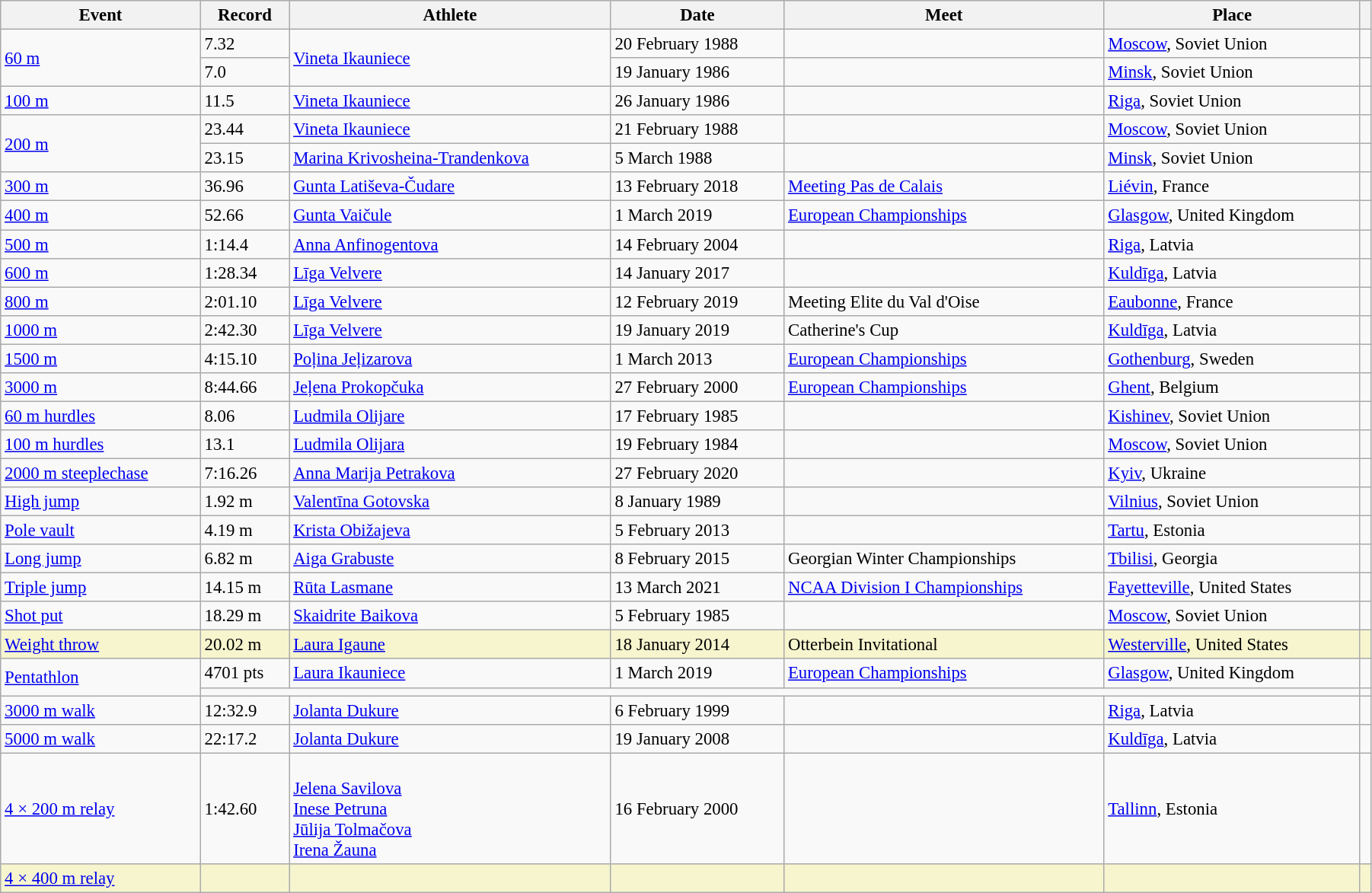<table class="wikitable" style="font-size:95%; width: 95%;">
<tr>
<th>Event</th>
<th>Record</th>
<th>Athlete</th>
<th>Date</th>
<th>Meet</th>
<th>Place</th>
<th></th>
</tr>
<tr>
<td rowspan=2><a href='#'>60 m</a></td>
<td>7.32</td>
<td rowspan=2><a href='#'>Vineta Ikauniece</a></td>
<td>20 February 1988</td>
<td></td>
<td><a href='#'>Moscow</a>, Soviet Union</td>
<td></td>
</tr>
<tr>
<td>7.0 </td>
<td>19 January 1986</td>
<td></td>
<td><a href='#'>Minsk</a>, Soviet Union</td>
<td></td>
</tr>
<tr>
<td><a href='#'>100 m</a></td>
<td>11.5 </td>
<td><a href='#'>Vineta Ikauniece</a></td>
<td>26 January 1986</td>
<td></td>
<td><a href='#'>Riga</a>, Soviet Union</td>
<td></td>
</tr>
<tr>
<td rowspan=2><a href='#'>200 m</a></td>
<td>23.44</td>
<td><a href='#'>Vineta Ikauniece</a></td>
<td>21 February 1988</td>
<td></td>
<td><a href='#'>Moscow</a>, Soviet Union</td>
<td></td>
</tr>
<tr>
<td>23.15 </td>
<td><a href='#'>Marina Krivosheina-Trandenkova</a></td>
<td>5 March 1988</td>
<td></td>
<td><a href='#'>Minsk</a>, Soviet Union</td>
<td></td>
</tr>
<tr>
<td><a href='#'>300 m</a></td>
<td>36.96</td>
<td><a href='#'>Gunta Latiševa-Čudare</a></td>
<td>13 February 2018</td>
<td><a href='#'>Meeting Pas de Calais</a></td>
<td><a href='#'>Liévin</a>, France</td>
<td></td>
</tr>
<tr>
<td><a href='#'>400 m</a></td>
<td>52.66</td>
<td><a href='#'>Gunta Vaičule</a></td>
<td>1 March 2019</td>
<td><a href='#'>European Championships</a></td>
<td><a href='#'>Glasgow</a>, United Kingdom</td>
<td></td>
</tr>
<tr>
<td><a href='#'>500 m</a></td>
<td>1:14.4 </td>
<td><a href='#'>Anna Anfinogentova</a></td>
<td>14 February 2004</td>
<td></td>
<td><a href='#'>Riga</a>, Latvia</td>
<td></td>
</tr>
<tr>
<td><a href='#'>600 m</a></td>
<td>1:28.34</td>
<td><a href='#'>Līga Velvere</a></td>
<td>14 January 2017</td>
<td></td>
<td><a href='#'>Kuldīga</a>, Latvia</td>
<td></td>
</tr>
<tr>
<td><a href='#'>800 m</a></td>
<td>2:01.10</td>
<td><a href='#'>Līga Velvere</a></td>
<td>12 February 2019</td>
<td>Meeting Elite du Val d'Oise</td>
<td><a href='#'>Eaubonne</a>, France</td>
<td></td>
</tr>
<tr>
<td><a href='#'>1000 m</a></td>
<td>2:42.30</td>
<td><a href='#'>Līga Velvere</a></td>
<td>19 January 2019</td>
<td>Catherine's Cup</td>
<td><a href='#'>Kuldīga</a>, Latvia</td>
<td></td>
</tr>
<tr>
<td><a href='#'>1500 m</a></td>
<td>4:15.10</td>
<td><a href='#'>Poļina Jeļizarova</a></td>
<td>1 March 2013</td>
<td><a href='#'>European Championships</a></td>
<td><a href='#'>Gothenburg</a>, Sweden</td>
<td></td>
</tr>
<tr>
<td><a href='#'>3000 m</a></td>
<td>8:44.66</td>
<td><a href='#'>Jeļena Prokopčuka</a></td>
<td>27 February 2000</td>
<td><a href='#'>European Championships</a></td>
<td><a href='#'>Ghent</a>, Belgium</td>
<td></td>
</tr>
<tr>
<td><a href='#'>60 m hurdles</a></td>
<td>8.06</td>
<td><a href='#'>Ludmila Olijare</a></td>
<td>17 February 1985</td>
<td></td>
<td><a href='#'>Kishinev</a>, Soviet Union</td>
<td></td>
</tr>
<tr>
<td><a href='#'>100 m hurdles</a></td>
<td>13.1</td>
<td><a href='#'>Ludmila Olijara</a></td>
<td>19 February 1984</td>
<td></td>
<td><a href='#'>Moscow</a>, Soviet Union</td>
<td></td>
</tr>
<tr>
<td><a href='#'>2000 m steeplechase</a></td>
<td>7:16.26</td>
<td><a href='#'>Anna Marija Petrakova</a></td>
<td>27 February 2020</td>
<td></td>
<td><a href='#'>Kyiv</a>, Ukraine</td>
<td></td>
</tr>
<tr>
<td><a href='#'>High jump</a></td>
<td>1.92 m</td>
<td><a href='#'>Valentīna Gotovska</a></td>
<td>8 January 1989</td>
<td></td>
<td><a href='#'>Vilnius</a>, Soviet Union</td>
<td></td>
</tr>
<tr>
<td><a href='#'>Pole vault</a></td>
<td>4.19 m</td>
<td><a href='#'>Krista Obižajeva</a></td>
<td>5 February 2013</td>
<td></td>
<td><a href='#'>Tartu</a>, Estonia</td>
<td></td>
</tr>
<tr>
<td><a href='#'>Long jump</a></td>
<td>6.82 m</td>
<td><a href='#'>Aiga Grabuste</a></td>
<td>8 February 2015</td>
<td>Georgian Winter Championships</td>
<td><a href='#'>Tbilisi</a>, Georgia</td>
<td></td>
</tr>
<tr>
<td><a href='#'>Triple jump</a></td>
<td>14.15 m</td>
<td><a href='#'>Rūta Lasmane</a></td>
<td>13 March 2021</td>
<td><a href='#'>NCAA Division I Championships</a></td>
<td><a href='#'>Fayetteville</a>, United States</td>
<td></td>
</tr>
<tr>
<td><a href='#'>Shot put</a></td>
<td>18.29 m</td>
<td><a href='#'>Skaidrite Baikova</a></td>
<td>5 February 1985</td>
<td></td>
<td><a href='#'>Moscow</a>, Soviet Union</td>
<td></td>
</tr>
<tr style="background:#f6F5CE;">
<td><a href='#'>Weight throw</a></td>
<td>20.02 m</td>
<td><a href='#'>Laura Igaune</a></td>
<td>18 January 2014</td>
<td>Otterbein Invitational</td>
<td><a href='#'>Westerville</a>, United States</td>
<td></td>
</tr>
<tr>
<td rowspan=2><a href='#'>Pentathlon</a></td>
<td>4701 pts</td>
<td><a href='#'>Laura Ikauniece</a></td>
<td>1 March 2019</td>
<td><a href='#'>European Championships</a></td>
<td><a href='#'>Glasgow</a>, United Kingdom</td>
<td></td>
</tr>
<tr>
<td colspan=5></td>
<td></td>
</tr>
<tr>
<td><a href='#'>3000 m walk</a></td>
<td>12:32.9</td>
<td><a href='#'>Jolanta Dukure</a></td>
<td>6 February 1999</td>
<td></td>
<td><a href='#'>Riga</a>, Latvia</td>
<td></td>
</tr>
<tr>
<td><a href='#'>5000 m walk</a></td>
<td>22:17.2</td>
<td><a href='#'>Jolanta Dukure</a></td>
<td>19 January 2008</td>
<td></td>
<td><a href='#'>Kuldīga</a>, Latvia</td>
<td></td>
</tr>
<tr>
<td><a href='#'>4 × 200 m relay</a></td>
<td>1:42.60</td>
<td><br><a href='#'>Jelena Savilova</a><br><a href='#'>Inese Petruna</a><br><a href='#'>Jūlija Tolmačova</a><br><a href='#'>Irena Žauna</a></td>
<td>16 February 2000</td>
<td></td>
<td><a href='#'>Tallinn</a>, Estonia</td>
<td></td>
</tr>
<tr style="background:#f6F5CE;">
<td><a href='#'>4 × 400 m relay</a></td>
<td></td>
<td></td>
<td></td>
<td></td>
<td></td>
<td></td>
</tr>
</table>
